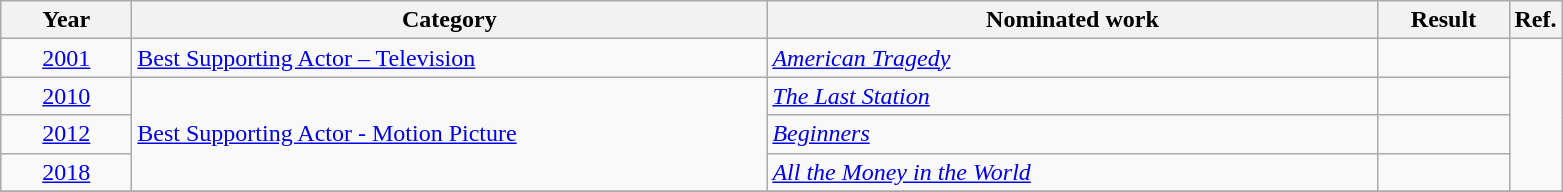<table class=wikitable>
<tr>
<th scope="col" style="width:5em;">Year</th>
<th scope="col" style="width:26em;">Category</th>
<th scope="col" style="width:25em;">Nominated work</th>
<th scope="col" style="width:5em;">Result</th>
<th>Ref.</th>
</tr>
<tr>
<td style="text-align:center;"><a href='#'>2001</a></td>
<td><a href='#'>Best Supporting Actor – Television</a></td>
<td><em><a href='#'>American Tragedy</a></em></td>
<td></td>
<td rowspan="4" style="text-align:center;"></td>
</tr>
<tr>
<td style="text-align:center;"><a href='#'>2010</a></td>
<td rowspan=3><a href='#'>Best Supporting Actor - Motion Picture</a></td>
<td><em><a href='#'>The Last Station</a></em></td>
<td></td>
</tr>
<tr>
<td style="text-align:center;"><a href='#'>2012</a></td>
<td><em><a href='#'>Beginners</a></em></td>
<td></td>
</tr>
<tr>
<td style="text-align:center;"><a href='#'>2018</a></td>
<td><em><a href='#'>All the Money in the World</a></em></td>
<td></td>
</tr>
<tr>
</tr>
</table>
